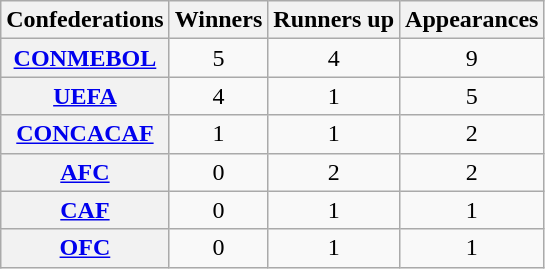<table class="wikitable plainrowheaders">
<tr>
<th scope=col>Confederations</th>
<th scope="col">Winners</th>
<th scope="col">Runners up</th>
<th scope="col">Appearances</th>
</tr>
<tr>
<th scope="row"><a href='#'>CONMEBOL</a></th>
<td align="center">5</td>
<td align="center">4</td>
<td align="center">9</td>
</tr>
<tr>
<th scope=row><a href='#'>UEFA</a></th>
<td align="center">4</td>
<td align="center">1</td>
<td align="center">5</td>
</tr>
<tr>
<th scope=row><a href='#'>CONCACAF</a></th>
<td align="center">1</td>
<td align="center">1</td>
<td align="center">2</td>
</tr>
<tr>
<th scope="row"><a href='#'>AFC</a></th>
<td align="center">0</td>
<td align="center">2</td>
<td align="center">2</td>
</tr>
<tr>
<th scope=row><a href='#'>CAF</a></th>
<td align="center">0</td>
<td align="center">1</td>
<td align="center">1</td>
</tr>
<tr>
<th scope=row><a href='#'>OFC</a></th>
<td align="center">0</td>
<td align="center">1</td>
<td align="center">1</td>
</tr>
</table>
